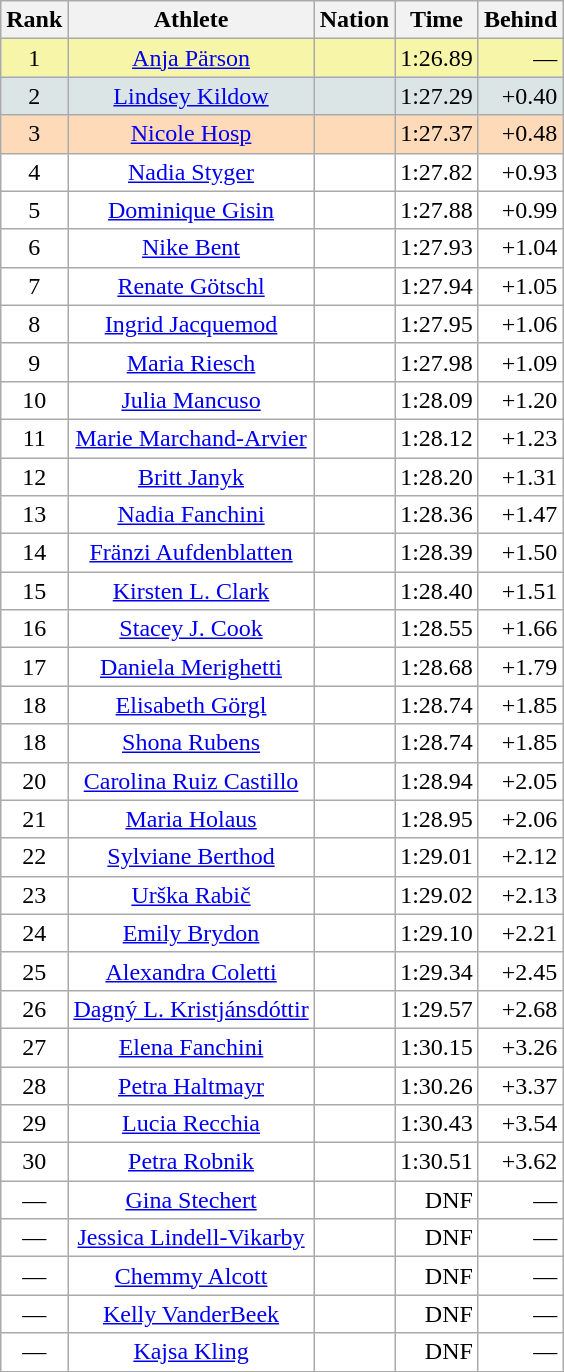<table class=wikitable>
<tr>
<th>Rank</th>
<th>Athlete</th>
<th>Nation</th>
<th>Time</th>
<th>Behind</th>
</tr>
<tr bgcolor="#F7F6A8">
<td align="center">1</td>
<td align="center"><a href='#'>Anja Pärson</a></td>
<td></td>
<td align="right">1:26.89</td>
<td align="right">—</td>
</tr>
<tr bgcolor="#DCE5E5">
<td align="center">2</td>
<td align="center"><a href='#'>Lindsey Kildow</a></td>
<td></td>
<td align="right">1:27.29</td>
<td align="right">+0.40</td>
</tr>
<tr bgcolor="#FFDAB9">
<td align="center">3</td>
<td align="center"><a href='#'>Nicole Hosp</a></td>
<td></td>
<td align="right">1:27.37</td>
<td align="right">+0.48</td>
</tr>
<tr bgcolor="#FFFFFF">
<td align="center">4</td>
<td align="center"><a href='#'>Nadia Styger</a></td>
<td></td>
<td align="right">1:27.82</td>
<td align="right">+0.93</td>
</tr>
<tr bgcolor="#FFFFFF">
<td align="center">5</td>
<td align="center"><a href='#'>Dominique Gisin</a></td>
<td></td>
<td align="right">1:27.88</td>
<td align="right">+0.99</td>
</tr>
<tr bgcolor="#FFFFFF">
<td align="center">6</td>
<td align="center"><a href='#'>Nike Bent</a></td>
<td></td>
<td align="right">1:27.93</td>
<td align="right">+1.04</td>
</tr>
<tr bgcolor="#FFFFFF">
<td align="center">7</td>
<td align="center"><a href='#'>Renate Götschl</a></td>
<td></td>
<td align="right">1:27.94</td>
<td align="right">+1.05</td>
</tr>
<tr bgcolor="#FFFFFF">
<td align="center">8</td>
<td align="center"><a href='#'>Ingrid Jacquemod</a></td>
<td></td>
<td align="right">1:27.95</td>
<td align="right">+1.06</td>
</tr>
<tr bgcolor="#FFFFFF">
<td align="center">9</td>
<td align="center"><a href='#'>Maria Riesch</a></td>
<td></td>
<td align="right">1:27.98</td>
<td align="right">+1.09</td>
</tr>
<tr bgcolor="#FFFFFF">
<td align="center">10</td>
<td align="center"><a href='#'>Julia Mancuso</a></td>
<td></td>
<td align="right">1:28.09</td>
<td align="right">+1.20</td>
</tr>
<tr bgcolor="#FFFFFF">
<td align="center">11</td>
<td align="center"><a href='#'>Marie Marchand-Arvier</a></td>
<td></td>
<td align="right">1:28.12</td>
<td align="right">+1.23</td>
</tr>
<tr bgcolor="#FFFFFF">
<td align="center">12</td>
<td align="center"><a href='#'>Britt Janyk</a></td>
<td></td>
<td align="right">1:28.20</td>
<td align="right">+1.31</td>
</tr>
<tr bgcolor="#FFFFFF">
<td align="center">13</td>
<td align="center"><a href='#'>Nadia Fanchini</a></td>
<td></td>
<td align="right">1:28.36</td>
<td align="right">+1.47</td>
</tr>
<tr bgcolor="#FFFFFF">
<td align="center">14</td>
<td align="center"><a href='#'>Fränzi Aufdenblatten</a></td>
<td></td>
<td align="right">1:28.39</td>
<td align="right">+1.50</td>
</tr>
<tr bgcolor="#FFFFFF">
<td align="center">15</td>
<td align="center"><a href='#'>Kirsten L. Clark</a></td>
<td></td>
<td align="right">1:28.40</td>
<td align="right">+1.51</td>
</tr>
<tr bgcolor="#FFFFFF">
<td align="center">16</td>
<td align="center"><a href='#'>Stacey J. Cook</a></td>
<td></td>
<td align="right">1:28.55</td>
<td align="right">+1.66</td>
</tr>
<tr bgcolor="#FFFFFF">
<td align="center">17</td>
<td align="center"><a href='#'>Daniela Merighetti</a></td>
<td></td>
<td align="right">1:28.68</td>
<td align="right">+1.79</td>
</tr>
<tr bgcolor="#FFFFFF">
<td align="center">18</td>
<td align="center"><a href='#'>Elisabeth Görgl</a></td>
<td></td>
<td align="right">1:28.74</td>
<td align="right">+1.85</td>
</tr>
<tr bgcolor="#FFFFFF">
<td align="center">18</td>
<td align="center"><a href='#'>Shona Rubens</a></td>
<td></td>
<td align="right">1:28.74</td>
<td align="right">+1.85</td>
</tr>
<tr bgcolor="#FFFFFF">
<td align="center">20</td>
<td align="center"><a href='#'>Carolina Ruiz Castillo</a></td>
<td></td>
<td align="right">1:28.94</td>
<td align="right">+2.05</td>
</tr>
<tr bgcolor="#FFFFFF">
<td align="center">21</td>
<td align="center"><a href='#'>Maria Holaus</a></td>
<td></td>
<td align="right">1:28.95</td>
<td align="right">+2.06</td>
</tr>
<tr bgcolor="#FFFFFF">
<td align="center">22</td>
<td align="center"><a href='#'>Sylviane Berthod</a></td>
<td></td>
<td align="right">1:29.01</td>
<td align="right">+2.12</td>
</tr>
<tr bgcolor="#FFFFFF">
<td align="center">23</td>
<td align="center"><a href='#'>Urška Rabič</a></td>
<td></td>
<td align="right">1:29.02</td>
<td align="right">+2.13</td>
</tr>
<tr bgcolor="#FFFFFF">
<td align="center">24</td>
<td align="center"><a href='#'>Emily Brydon</a></td>
<td></td>
<td align="right">1:29.10</td>
<td align="right">+2.21</td>
</tr>
<tr bgcolor="#FFFFFF">
<td align="center">25</td>
<td align="center"><a href='#'>Alexandra Coletti</a></td>
<td></td>
<td align="right">1:29.34</td>
<td align="right">+2.45</td>
</tr>
<tr bgcolor="#FFFFFF">
<td align="center">26</td>
<td align="center"><a href='#'>Dagný L. Kristjánsdóttir</a></td>
<td></td>
<td align="right">1:29.57</td>
<td align="right">+2.68</td>
</tr>
<tr bgcolor="#FFFFFF">
<td align="center">27</td>
<td align="center"><a href='#'>Elena Fanchini</a></td>
<td></td>
<td align="right">1:30.15</td>
<td align="right">+3.26</td>
</tr>
<tr bgcolor="#FFFFFF">
<td align="center">28</td>
<td align="center"><a href='#'>Petra Haltmayr</a></td>
<td></td>
<td align="right">1:30.26</td>
<td align="right">+3.37</td>
</tr>
<tr bgcolor="#FFFFFF">
<td align="center">29</td>
<td align="center"><a href='#'>Lucia Recchia</a></td>
<td></td>
<td align="right">1:30.43</td>
<td align="right">+3.54</td>
</tr>
<tr bgcolor="#FFFFFF">
<td align="center">30</td>
<td align="center"><a href='#'>Petra Robnik</a></td>
<td></td>
<td align="right">1:30.51</td>
<td align="right">+3.62</td>
</tr>
<tr bgcolor="#FFFFFF">
<td align="center">—</td>
<td align="center"><a href='#'>Gina Stechert</a></td>
<td></td>
<td align="right">DNF</td>
<td align="right">—</td>
</tr>
<tr bgcolor="#FFFFFF">
<td align="center">—</td>
<td align="center"><a href='#'>Jessica Lindell-Vikarby</a></td>
<td></td>
<td align="right">DNF</td>
<td align="right">—</td>
</tr>
<tr bgcolor="#FFFFFF">
<td align="center">—</td>
<td align="center"><a href='#'>Chemmy Alcott</a></td>
<td></td>
<td align="right">DNF</td>
<td align="right">—</td>
</tr>
<tr bgcolor="#FFFFFF">
<td align="center">—</td>
<td align="center"><a href='#'>Kelly VanderBeek</a></td>
<td></td>
<td align="right">DNF</td>
<td align="right">—</td>
</tr>
<tr bgcolor="#FFFFFF">
<td align="center">—</td>
<td align="center"><a href='#'>Kajsa Kling</a></td>
<td></td>
<td align="right">DNF</td>
<td align="right">—</td>
</tr>
</table>
